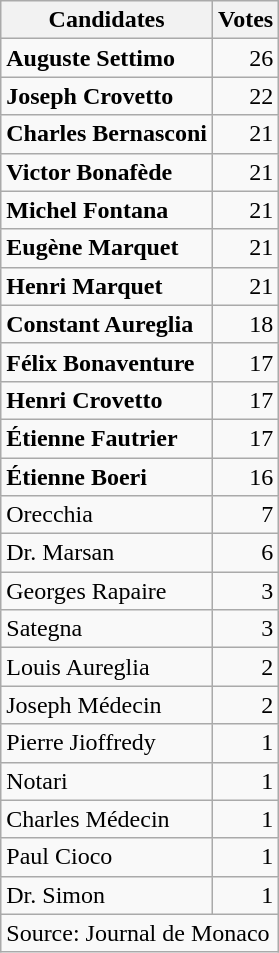<table class="wikitable" style="text-align:right">
<tr>
<th>Candidates</th>
<th>Votes</th>
</tr>
<tr>
<td align=left><strong>Auguste Settimo</strong></td>
<td>26</td>
</tr>
<tr>
<td align=left><strong>Joseph Crovetto</strong></td>
<td>22</td>
</tr>
<tr>
<td align=left><strong>Charles Bernasconi</strong></td>
<td>21</td>
</tr>
<tr>
<td align=left><strong>Victor Bonafède</strong></td>
<td>21</td>
</tr>
<tr>
<td align=left><strong>Michel Fontana</strong></td>
<td>21</td>
</tr>
<tr>
<td align=left><strong>Eugène Marquet</strong></td>
<td>21</td>
</tr>
<tr>
<td align=left><strong>Henri Marquet</strong></td>
<td>21</td>
</tr>
<tr>
<td align=left><strong>Constant Aureglia</strong></td>
<td>18</td>
</tr>
<tr>
<td align=left><strong>Félix Bonaventure</strong></td>
<td>17</td>
</tr>
<tr>
<td align=left><strong>Henri Crovetto</strong></td>
<td>17</td>
</tr>
<tr>
<td align=left><strong>Étienne Fautrier</strong></td>
<td>17</td>
</tr>
<tr>
<td align=left><strong>Étienne Boeri</strong></td>
<td>16</td>
</tr>
<tr>
<td align=left>Orecchia</td>
<td>7</td>
</tr>
<tr>
<td align=left>Dr. Marsan</td>
<td>6</td>
</tr>
<tr>
<td align=left>Georges Rapaire</td>
<td>3</td>
</tr>
<tr>
<td align=left>Sategna</td>
<td>3</td>
</tr>
<tr>
<td align=left>Louis Aureglia</td>
<td>2</td>
</tr>
<tr>
<td align=left>Joseph Médecin</td>
<td>2</td>
</tr>
<tr>
<td align=left>Pierre Jioffredy</td>
<td>1</td>
</tr>
<tr>
<td align=left>Notari</td>
<td>1</td>
</tr>
<tr>
<td align=left>Charles Médecin</td>
<td>1</td>
</tr>
<tr>
<td align=left>Paul Cioco</td>
<td>1</td>
</tr>
<tr>
<td align=left>Dr. Simon</td>
<td>1</td>
</tr>
<tr>
<td colspan=4 align=left>Source: Journal de Monaco</td>
</tr>
</table>
